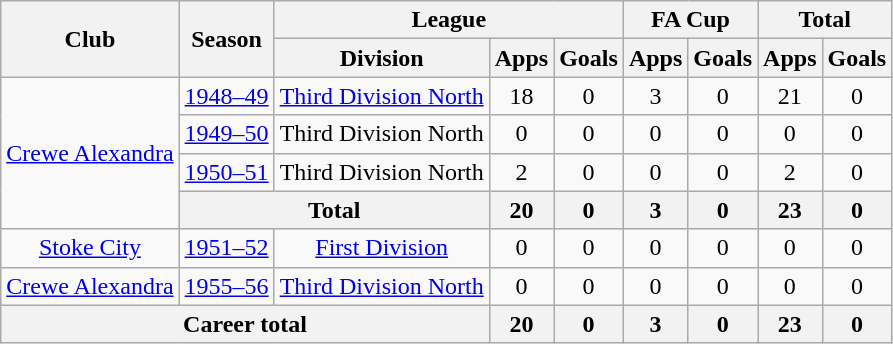<table class="wikitable" style="text-align: center;">
<tr>
<th rowspan="2">Club</th>
<th rowspan="2">Season</th>
<th colspan="3">League</th>
<th colspan="2">FA Cup</th>
<th colspan="2">Total</th>
</tr>
<tr>
<th>Division</th>
<th>Apps</th>
<th>Goals</th>
<th>Apps</th>
<th>Goals</th>
<th>Apps</th>
<th>Goals</th>
</tr>
<tr>
<td rowspan=4><a href='#'>Crewe Alexandra</a></td>
<td><a href='#'>1948–49</a></td>
<td><a href='#'>Third Division North</a></td>
<td>18</td>
<td>0</td>
<td>3</td>
<td>0</td>
<td>21</td>
<td>0</td>
</tr>
<tr>
<td><a href='#'>1949–50</a></td>
<td>Third Division North</td>
<td>0</td>
<td>0</td>
<td>0</td>
<td>0</td>
<td>0</td>
<td>0</td>
</tr>
<tr>
<td><a href='#'>1950–51</a></td>
<td>Third Division North</td>
<td>2</td>
<td>0</td>
<td>0</td>
<td>0</td>
<td>2</td>
<td>0</td>
</tr>
<tr>
<th colspan=2>Total</th>
<th>20</th>
<th>0</th>
<th>3</th>
<th>0</th>
<th>23</th>
<th>0</th>
</tr>
<tr>
<td><a href='#'>Stoke City</a></td>
<td><a href='#'>1951–52</a></td>
<td><a href='#'>First Division</a></td>
<td>0</td>
<td>0</td>
<td>0</td>
<td>0</td>
<td>0</td>
<td>0</td>
</tr>
<tr>
<td><a href='#'>Crewe Alexandra</a></td>
<td><a href='#'>1955–56</a></td>
<td><a href='#'>Third Division North</a></td>
<td>0</td>
<td>0</td>
<td>0</td>
<td>0</td>
<td>0</td>
<td>0</td>
</tr>
<tr>
<th colspan="3">Career total</th>
<th>20</th>
<th>0</th>
<th>3</th>
<th>0</th>
<th>23</th>
<th>0</th>
</tr>
</table>
